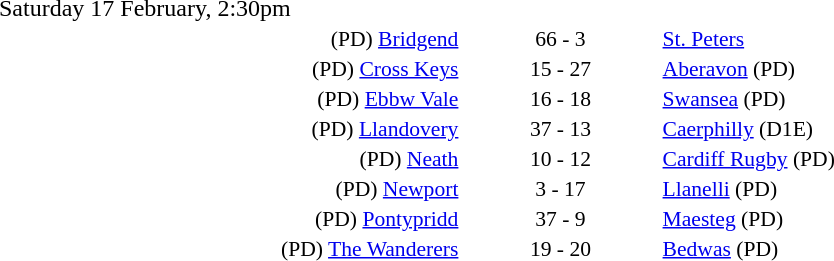<table style="width:70%;" cellspacing="1">
<tr>
<th width=35%></th>
<th width=15%></th>
<th></th>
</tr>
<tr>
<td>Saturday 17 February, 2:30pm</td>
</tr>
<tr style=font-size:90%>
<td align=right>(PD) <a href='#'>Bridgend</a></td>
<td align=center>66 - 3</td>
<td><a href='#'>St. Peters</a></td>
</tr>
<tr style=font-size:90%>
<td align=right>(PD) <a href='#'>Cross Keys</a></td>
<td align=center>15 - 27</td>
<td><a href='#'>Aberavon</a> (PD)</td>
</tr>
<tr style=font-size:90%>
<td align=right>(PD) <a href='#'>Ebbw Vale</a></td>
<td align=center>16 - 18</td>
<td><a href='#'>Swansea</a> (PD)</td>
</tr>
<tr style=font-size:90%>
<td align=right>(PD) <a href='#'>Llandovery</a></td>
<td align=center>37 - 13</td>
<td><a href='#'>Caerphilly</a> (D1E)</td>
</tr>
<tr style=font-size:90%>
<td align=right>(PD) <a href='#'>Neath</a></td>
<td align=center>10 - 12</td>
<td><a href='#'>Cardiff Rugby</a> (PD)</td>
</tr>
<tr style=font-size:90%>
<td align=right>(PD) <a href='#'>Newport</a></td>
<td align=center>3 - 17</td>
<td><a href='#'>Llanelli</a> (PD)</td>
</tr>
<tr style=font-size:90%>
<td align=right>(PD) <a href='#'>Pontypridd</a></td>
<td align=center>37 - 9</td>
<td><a href='#'>Maesteg</a> (PD)</td>
</tr>
<tr style=font-size:90%>
<td align=right>(PD) <a href='#'>The Wanderers</a></td>
<td align=center>19 - 20</td>
<td><a href='#'>Bedwas</a> (PD)</td>
</tr>
</table>
